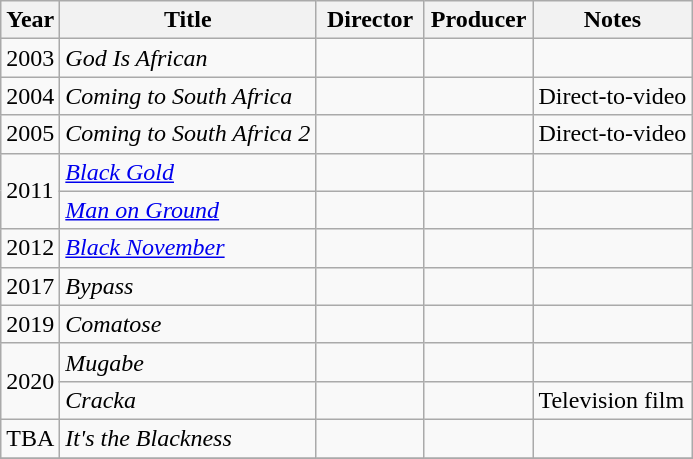<table class="wikitable sortable">
<tr>
<th>Year</th>
<th>Title</th>
<th width="65">Director</th>
<th width="65">Producer</th>
<th>Notes</th>
</tr>
<tr>
<td>2003</td>
<td><em>God Is African</em></td>
<td></td>
<td></td>
<td></td>
</tr>
<tr>
<td>2004</td>
<td><em>Coming to South Africa</em></td>
<td></td>
<td></td>
<td>Direct-to-video</td>
</tr>
<tr>
<td>2005</td>
<td><em>Coming to South Africa 2</em></td>
<td></td>
<td></td>
<td>Direct-to-video</td>
</tr>
<tr>
<td rowspan="2">2011</td>
<td><em><a href='#'>Black Gold</a></em></td>
<td></td>
<td></td>
<td></td>
</tr>
<tr>
<td><em><a href='#'>Man on Ground</a></em></td>
<td></td>
<td></td>
<td></td>
</tr>
<tr>
<td>2012</td>
<td><em><a href='#'>Black November</a></em></td>
<td></td>
<td></td>
<td></td>
</tr>
<tr>
<td>2017</td>
<td><em>Bypass</em></td>
<td></td>
<td></td>
<td></td>
</tr>
<tr>
<td>2019</td>
<td><em>Comatose</em></td>
<td></td>
<td></td>
<td></td>
</tr>
<tr>
<td rowspan="2">2020</td>
<td><em>Mugabe</em></td>
<td></td>
<td></td>
<td></td>
</tr>
<tr>
<td><em>Cracka</em></td>
<td></td>
<td></td>
<td>Television film</td>
</tr>
<tr>
<td>TBA</td>
<td><em>It's the Blackness</em></td>
<td></td>
<td></td>
<td></td>
</tr>
<tr>
</tr>
</table>
